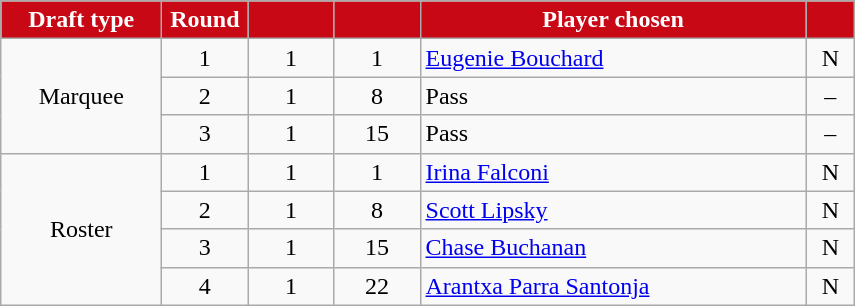<table class="wikitable" style="text-align:left">
<tr>
<th style="background:#C80815; color:white" width="100px">Draft type</th>
<th style="background:#C80815; color:white" width="50px">Round</th>
<th style="background:#C80815; color:white" width="50px"></th>
<th style="background:#C80815; color:white" width="50px"></th>
<th style="background:#C80815; color:white" width="250px">Player chosen</th>
<th style="background:#C80815; color:white" width="25px"></th>
</tr>
<tr>
<td rowspan="3" style="text-align:center">Marquee</td>
<td style="text-align:center">1</td>
<td style="text-align:center">1</td>
<td style="text-align:center">1</td>
<td> <a href='#'>Eugenie Bouchard</a></td>
<td style="text-align:center">N</td>
</tr>
<tr>
<td style="text-align:center">2</td>
<td style="text-align:center">1</td>
<td style="text-align:center">8</td>
<td>Pass</td>
<td style="text-align:center">–</td>
</tr>
<tr>
<td style="text-align:center">3</td>
<td style="text-align:center">1</td>
<td style="text-align:center">15</td>
<td>Pass</td>
<td style="text-align:center">–</td>
</tr>
<tr>
<td rowspan="4" style="text-align:center">Roster</td>
<td style="text-align:center">1</td>
<td style="text-align:center">1</td>
<td style="text-align:center">1</td>
<td> <a href='#'>Irina Falconi</a></td>
<td style="text-align:center">N</td>
</tr>
<tr>
<td style="text-align:center">2</td>
<td style="text-align:center">1</td>
<td style="text-align:center">8</td>
<td> <a href='#'>Scott Lipsky</a></td>
<td style="text-align:center">N</td>
</tr>
<tr>
<td style="text-align:center">3</td>
<td style="text-align:center">1</td>
<td style="text-align:center">15</td>
<td> <a href='#'>Chase Buchanan</a></td>
<td style="text-align:center">N</td>
</tr>
<tr>
<td style="text-align:center">4</td>
<td style="text-align:center">1</td>
<td style="text-align:center">22</td>
<td> <a href='#'>Arantxa Parra Santonja</a></td>
<td style="text-align:center">N</td>
</tr>
</table>
